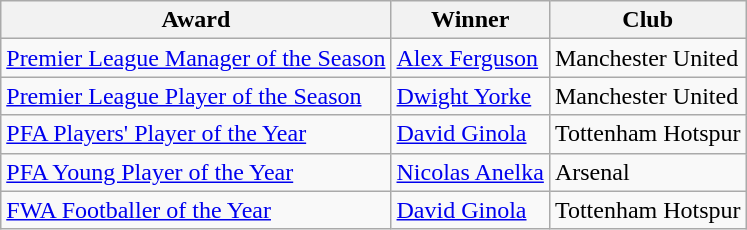<table class="wikitable">
<tr>
<th>Award</th>
<th>Winner</th>
<th>Club</th>
</tr>
<tr>
<td><a href='#'>Premier League Manager of the Season</a></td>
<td> <a href='#'>Alex Ferguson</a></td>
<td>Manchester United</td>
</tr>
<tr>
<td><a href='#'>Premier League Player of the Season</a></td>
<td> <a href='#'>Dwight Yorke</a></td>
<td>Manchester United</td>
</tr>
<tr>
<td><a href='#'>PFA Players' Player of the Year</a></td>
<td> <a href='#'>David Ginola</a></td>
<td>Tottenham Hotspur</td>
</tr>
<tr>
<td><a href='#'>PFA Young Player of the Year</a></td>
<td> <a href='#'>Nicolas Anelka</a></td>
<td>Arsenal</td>
</tr>
<tr>
<td><a href='#'>FWA Footballer of the Year</a></td>
<td> <a href='#'>David Ginola</a></td>
<td>Tottenham Hotspur</td>
</tr>
</table>
